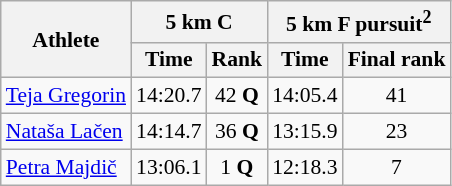<table class="wikitable" border="1" style="font-size:90%">
<tr>
<th rowspan=2>Athlete</th>
<th colspan=2>5 km C</th>
<th colspan=2>5 km F pursuit<sup>2</sup></th>
</tr>
<tr>
<th>Time</th>
<th>Rank</th>
<th>Time</th>
<th>Final rank</th>
</tr>
<tr>
<td><a href='#'>Teja Gregorin</a></td>
<td align=center>14:20.7</td>
<td align=center>42 <strong>Q</strong></td>
<td align=center>14:05.4</td>
<td align=center>41</td>
</tr>
<tr>
<td><a href='#'>Nataša Lačen</a></td>
<td align=center>14:14.7</td>
<td align=center>36 <strong>Q</strong></td>
<td align=center>13:15.9</td>
<td align=center>23</td>
</tr>
<tr>
<td><a href='#'>Petra Majdič</a></td>
<td align=center>13:06.1</td>
<td align=center>1 <strong>Q</strong></td>
<td align=center>12:18.3</td>
<td align=center>7</td>
</tr>
</table>
